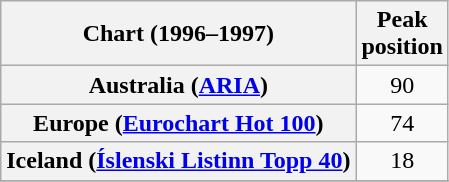<table class="wikitable sortable plainrowheaders" style="text-align:center">
<tr>
<th>Chart (1996–1997)</th>
<th>Peak<br>position</th>
</tr>
<tr>
<th scope="row">Australia (<a href='#'>ARIA</a>)</th>
<td>90</td>
</tr>
<tr>
<th scope="row">Europe (<a href='#'>Eurochart Hot 100</a>)</th>
<td>74</td>
</tr>
<tr>
<th scope="row">Iceland (<a href='#'>Íslenski Listinn Topp 40</a>)</th>
<td>18</td>
</tr>
<tr>
</tr>
<tr>
</tr>
<tr>
</tr>
</table>
